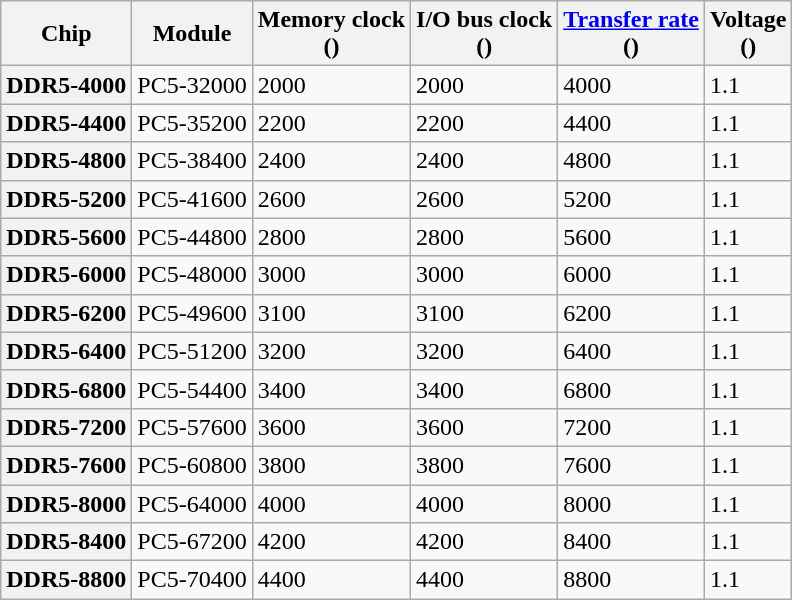<table class="wikitable plainrowheaders defaultright col1left col2left" style="margin-right: 2em;">
<tr>
<th scope="col">Chip</th>
<th scope="col">Module</th>
<th scope="col">Memory clock<br>()</th>
<th scope="col">I/O bus clock<br>()</th>
<th scope="col"><a href='#'>Transfer rate</a><br>(<a href='#'></a>)</th>
<th scope="col">Voltage<br>(<a href='#'></a>)</th>
</tr>
<tr>
<th scope="row">DDR5-4000</th>
<td>PC5-32000</td>
<td>2000</td>
<td>2000</td>
<td>4000</td>
<td>1.1</td>
</tr>
<tr>
<th scope="row">DDR5-4400</th>
<td>PC5-35200</td>
<td>2200</td>
<td>2200</td>
<td>4400</td>
<td>1.1</td>
</tr>
<tr>
<th scope="row">DDR5-4800</th>
<td>PC5-38400</td>
<td>2400</td>
<td>2400</td>
<td>4800</td>
<td>1.1</td>
</tr>
<tr>
<th scope="row">DDR5-5200</th>
<td>PC5-41600</td>
<td>2600</td>
<td>2600</td>
<td>5200</td>
<td>1.1</td>
</tr>
<tr>
<th scope="row">DDR5-5600</th>
<td>PC5-44800</td>
<td>2800</td>
<td>2800</td>
<td>5600</td>
<td>1.1</td>
</tr>
<tr>
<th scope="row">DDR5-6000</th>
<td>PC5-48000</td>
<td>3000</td>
<td>3000</td>
<td>6000</td>
<td>1.1</td>
</tr>
<tr>
<th scope="row">DDR5-6200</th>
<td>PC5-49600</td>
<td>3100</td>
<td>3100</td>
<td>6200</td>
<td>1.1</td>
</tr>
<tr>
<th scope="row">DDR5-6400</th>
<td>PC5-51200</td>
<td>3200</td>
<td>3200</td>
<td>6400</td>
<td>1.1</td>
</tr>
<tr>
<th scope="row">DDR5-6800</th>
<td>PC5-54400</td>
<td>3400</td>
<td>3400</td>
<td>6800</td>
<td>1.1</td>
</tr>
<tr>
<th scope="row">DDR5-7200</th>
<td>PC5-57600</td>
<td>3600</td>
<td>3600</td>
<td>7200</td>
<td>1.1</td>
</tr>
<tr>
<th scope="row">DDR5-7600</th>
<td>PC5-60800</td>
<td>3800</td>
<td>3800</td>
<td>7600</td>
<td>1.1</td>
</tr>
<tr>
<th scope="row">DDR5-8000</th>
<td>PC5-64000</td>
<td>4000</td>
<td>4000</td>
<td>8000</td>
<td>1.1</td>
</tr>
<tr>
<th scope="row">DDR5-8400</th>
<td>PC5-67200</td>
<td>4200</td>
<td>4200</td>
<td>8400</td>
<td>1.1</td>
</tr>
<tr>
<th scope="row">DDR5-8800</th>
<td>PC5-70400</td>
<td>4400</td>
<td>4400</td>
<td>8800</td>
<td>1.1</td>
</tr>
</table>
